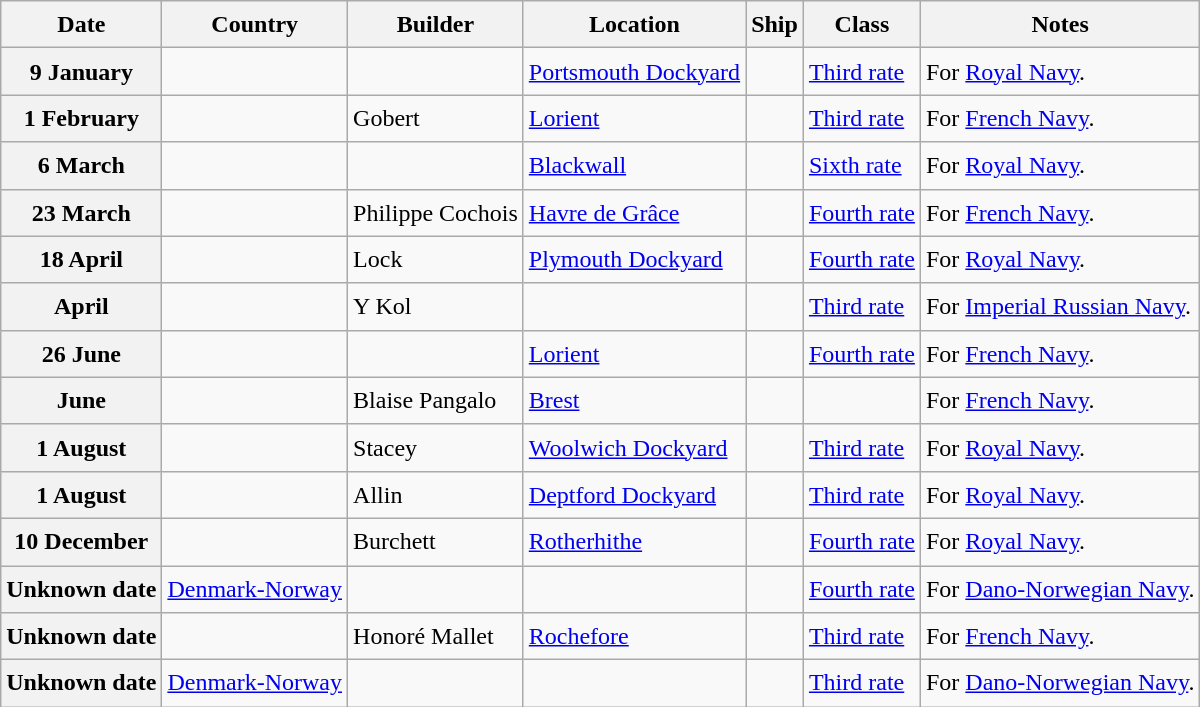<table class="wikitable sortable" style="font-size:1.00em; line-height:1.5em;">
<tr>
<th>Date</th>
<th>Country</th>
<th>Builder</th>
<th>Location</th>
<th>Ship</th>
<th>Class</th>
<th>Notes</th>
</tr>
<tr ---->
<th>9 January</th>
<td></td>
<td></td>
<td><a href='#'>Portsmouth Dockyard</a></td>
<td><strong></strong></td>
<td><a href='#'>Third rate</a></td>
<td>For <a href='#'>Royal Navy</a>.</td>
</tr>
<tr ---->
<th>1 February</th>
<td></td>
<td>Gobert</td>
<td><a href='#'>Lorient</a></td>
<td><strong></strong></td>
<td><a href='#'>Third rate</a></td>
<td>For <a href='#'>French Navy</a>.</td>
</tr>
<tr ---->
<th>6 March</th>
<td></td>
<td></td>
<td><a href='#'>Blackwall</a></td>
<td><strong></strong></td>
<td><a href='#'>Sixth rate</a></td>
<td>For <a href='#'>Royal Navy</a>.</td>
</tr>
<tr ---->
<th>23 March</th>
<td></td>
<td>Philippe Cochois</td>
<td><a href='#'>Havre de Grâce</a></td>
<td><strong></strong></td>
<td><a href='#'>Fourth rate</a></td>
<td>For <a href='#'>French Navy</a>.</td>
</tr>
<tr ---->
<th>18 April</th>
<td></td>
<td>Lock</td>
<td><a href='#'>Plymouth Dockyard</a></td>
<td><strong></strong></td>
<td><a href='#'>Fourth rate</a></td>
<td>For <a href='#'>Royal Navy</a>.</td>
</tr>
<tr ---->
<th>April</th>
<td></td>
<td>Y Kol</td>
<td></td>
<td><strong></strong></td>
<td><a href='#'>Third rate</a></td>
<td>For <a href='#'>Imperial Russian Navy</a>.</td>
</tr>
<tr ---->
<th>26 June</th>
<td></td>
<td></td>
<td><a href='#'>Lorient</a></td>
<td><strong></strong></td>
<td><a href='#'>Fourth rate</a></td>
<td>For <a href='#'>French Navy</a>.</td>
</tr>
<tr ---->
<th>June</th>
<td></td>
<td>Blaise Pangalo</td>
<td><a href='#'>Brest</a></td>
<td><strong></strong></td>
<td></td>
<td>For <a href='#'>French Navy</a>.</td>
</tr>
<tr ---->
<th>1 August</th>
<td></td>
<td>Stacey</td>
<td><a href='#'>Woolwich Dockyard</a></td>
<td><strong></strong></td>
<td><a href='#'>Third rate</a></td>
<td>For <a href='#'>Royal Navy</a>.</td>
</tr>
<tr ---->
<th>1 August</th>
<td></td>
<td>Allin</td>
<td><a href='#'>Deptford Dockyard</a></td>
<td><strong></strong></td>
<td><a href='#'>Third rate</a></td>
<td>For <a href='#'>Royal Navy</a>.</td>
</tr>
<tr ---->
<th>10 December</th>
<td></td>
<td>Burchett</td>
<td><a href='#'>Rotherhithe</a></td>
<td><strong></strong></td>
<td><a href='#'>Fourth rate</a></td>
<td>For <a href='#'>Royal Navy</a>.</td>
</tr>
<tr ---->
<th>Unknown date</th>
<td> <a href='#'>Denmark-Norway</a></td>
<td></td>
<td></td>
<td><strong></strong></td>
<td><a href='#'>Fourth rate</a></td>
<td>For <a href='#'>Dano-Norwegian Navy</a>.</td>
</tr>
<tr ---->
<th>Unknown date</th>
<td></td>
<td>Honoré Mallet</td>
<td><a href='#'>Rochefore</a></td>
<td><strong></strong></td>
<td><a href='#'>Third rate</a></td>
<td>For <a href='#'>French Navy</a>.</td>
</tr>
<tr ---->
<th>Unknown date</th>
<td> <a href='#'>Denmark-Norway</a></td>
<td></td>
<td></td>
<td><strong></strong></td>
<td><a href='#'>Third rate</a></td>
<td>For <a href='#'>Dano-Norwegian Navy</a>.</td>
</tr>
</table>
